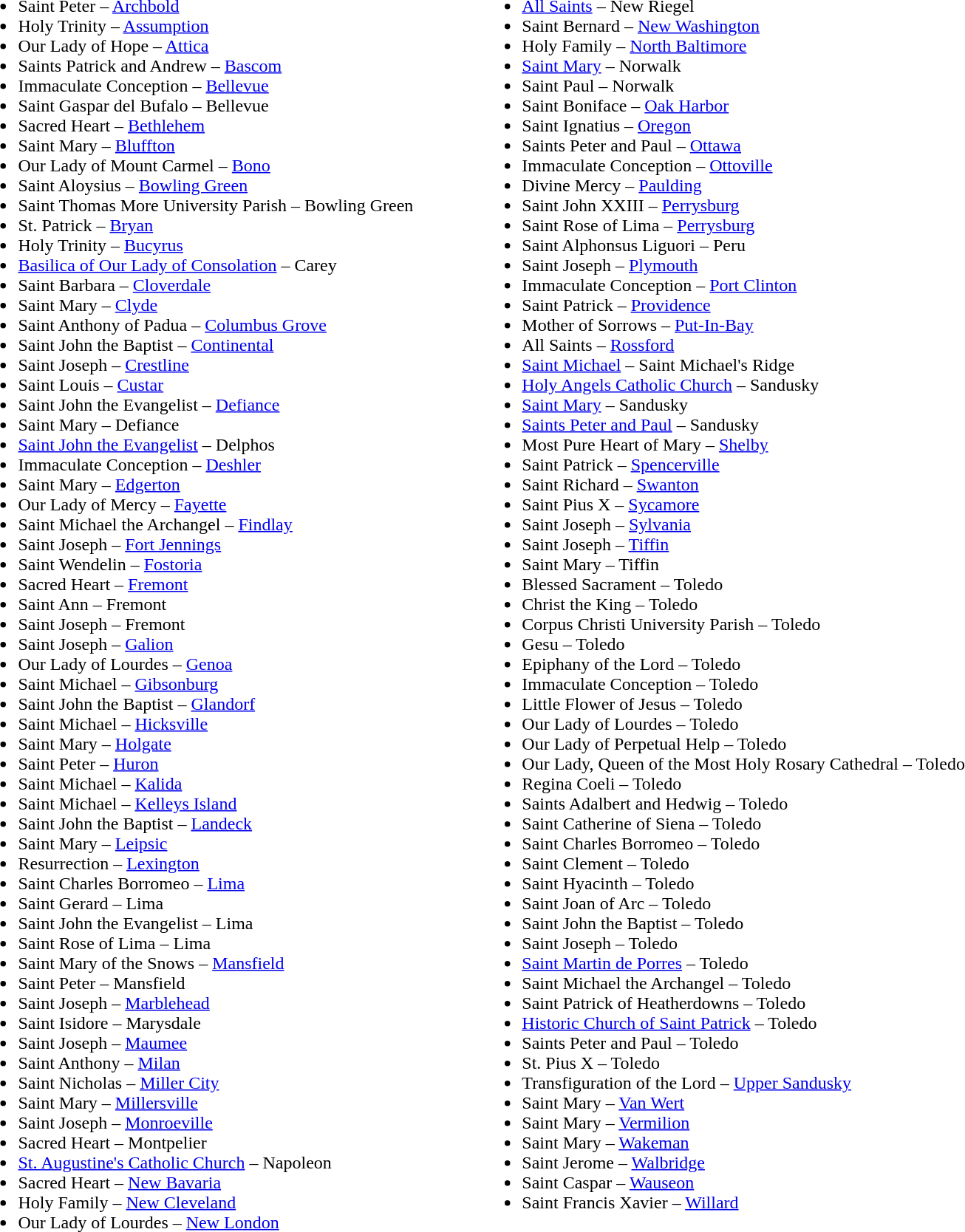<table>
<tr>
<td valign="top"><br><ul><li>Saint Peter – <a href='#'>Archbold</a></li><li>Holy Trinity – <a href='#'>Assumption</a></li><li>Our Lady of Hope – <a href='#'>Attica</a></li><li>Saints Patrick and Andrew – <a href='#'>Bascom</a></li><li>Immaculate Conception – <a href='#'>Bellevue</a></li><li>Saint Gaspar del Bufalo – Bellevue</li><li>Sacred Heart – <a href='#'>Bethlehem</a></li><li>Saint Mary – <a href='#'>Bluffton</a></li><li>Our Lady of Mount Carmel – <a href='#'>Bono</a></li><li>Saint Aloysius – <a href='#'>Bowling Green</a></li><li>Saint Thomas More University Parish – Bowling Green</li><li>St. Patrick – <a href='#'>Bryan</a></li><li>Holy Trinity – <a href='#'>Bucyrus</a></li><li><a href='#'>Basilica of Our Lady of Consolation</a> – Carey</li><li>Saint Barbara – <a href='#'>Cloverdale</a></li><li>Saint Mary – <a href='#'>Clyde</a></li><li>Saint Anthony of Padua – <a href='#'>Columbus Grove</a></li><li>Saint John the Baptist – <a href='#'>Continental</a></li><li>Saint Joseph – <a href='#'>Crestline</a></li><li>Saint Louis – <a href='#'>Custar</a></li><li>Saint John the Evangelist – <a href='#'>Defiance</a></li><li>Saint Mary – Defiance</li><li><a href='#'>Saint John the Evangelist</a> – Delphos</li><li>Immaculate Conception – <a href='#'>Deshler</a></li><li>Saint Mary – <a href='#'>Edgerton</a></li><li>Our Lady of Mercy – <a href='#'>Fayette</a></li><li>Saint Michael the Archangel – <a href='#'>Findlay</a></li><li>Saint Joseph – <a href='#'>Fort Jennings</a></li><li>Saint Wendelin – <a href='#'>Fostoria</a></li><li>Sacred Heart – <a href='#'>Fremont</a></li><li>Saint Ann – Fremont</li><li>Saint Joseph – Fremont</li><li>Saint Joseph – <a href='#'>Galion</a></li><li>Our Lady of Lourdes – <a href='#'>Genoa</a></li><li>Saint Michael – <a href='#'>Gibsonburg</a></li><li>Saint John the Baptist – <a href='#'>Glandorf</a></li><li>Saint Michael – <a href='#'>Hicksville</a></li><li>Saint Mary – <a href='#'>Holgate</a></li><li>Saint Peter – <a href='#'>Huron</a></li><li>Saint Michael – <a href='#'>Kalida</a></li><li>Saint Michael – <a href='#'>Kelleys Island</a></li><li>Saint John the Baptist – <a href='#'>Landeck</a></li><li>Saint Mary – <a href='#'>Leipsic</a></li><li>Resurrection – <a href='#'>Lexington</a></li><li>Saint Charles Borromeo – <a href='#'>Lima</a></li><li>Saint Gerard – Lima</li><li>Saint John the Evangelist – Lima</li><li>Saint Rose of Lima – Lima</li><li>Saint Mary of the Snows – <a href='#'>Mansfield</a></li><li>Saint Peter – Mansfield</li><li>Saint Joseph – <a href='#'>Marblehead</a></li><li>Saint Isidore – Marysdale</li><li>Saint Joseph – <a href='#'>Maumee</a></li><li>Saint Anthony – <a href='#'>Milan</a></li><li>Saint Nicholas – <a href='#'>Miller City</a></li><li>Saint Mary – <a href='#'>Millersville</a></li><li>Saint Joseph – <a href='#'>Monroeville</a></li><li>Sacred Heart – Montpelier</li><li><a href='#'>St. Augustine's Catholic Church</a> – Napoleon</li><li>Sacred Heart – <a href='#'>New Bavaria</a></li><li>Holy Family – <a href='#'>New Cleveland</a></li><li>Our Lady of Lourdes – <a href='#'>New London</a></li></ul></td>
<td width="50"> </td>
<td valign="top"><br><ul><li><a href='#'>All Saints</a> – New Riegel</li><li>Saint Bernard – <a href='#'>New Washington</a></li><li>Holy Family – <a href='#'>North Baltimore</a></li><li><a href='#'>Saint Mary</a> – Norwalk</li><li>Saint Paul – Norwalk</li><li>Saint Boniface – <a href='#'>Oak Harbor</a></li><li>Saint Ignatius – <a href='#'>Oregon</a></li><li>Saints Peter and Paul – <a href='#'>Ottawa</a></li><li>Immaculate Conception – <a href='#'>Ottoville</a></li><li>Divine Mercy – <a href='#'>Paulding</a></li><li>Saint John XXIII – <a href='#'>Perrysburg</a></li><li>Saint Rose of Lima – <a href='#'>Perrysburg</a></li><li>Saint Alphonsus Liguori – Peru</li><li>Saint Joseph – <a href='#'>Plymouth</a></li><li>Immaculate Conception – <a href='#'>Port Clinton</a></li><li>Saint Patrick – <a href='#'>Providence</a></li><li>Mother of Sorrows – <a href='#'>Put-In-Bay</a></li><li>All Saints – <a href='#'>Rossford</a></li><li><a href='#'>Saint Michael</a> – Saint Michael's Ridge</li><li><a href='#'>Holy Angels Catholic Church</a> – Sandusky</li><li><a href='#'>Saint Mary</a> – Sandusky</li><li><a href='#'>Saints Peter and Paul</a> – Sandusky</li><li>Most Pure Heart of Mary – <a href='#'>Shelby</a></li><li>Saint Patrick – <a href='#'>Spencerville</a></li><li>Saint Richard – <a href='#'>Swanton</a></li><li>Saint Pius X – <a href='#'>Sycamore</a></li><li>Saint Joseph – <a href='#'>Sylvania</a></li><li>Saint Joseph – <a href='#'>Tiffin</a></li><li>Saint Mary – Tiffin</li><li>Blessed Sacrament – Toledo</li><li>Christ the King – Toledo</li><li>Corpus Christi University Parish – Toledo</li><li>Gesu – Toledo</li><li>Epiphany of the Lord – Toledo</li><li>Immaculate Conception – Toledo</li><li>Little Flower of Jesus – Toledo</li><li>Our Lady of Lourdes – Toledo</li><li>Our Lady of Perpetual Help – Toledo</li><li>Our Lady, Queen of the Most Holy Rosary Cathedral – Toledo</li><li>Regina Coeli – Toledo</li><li>Saints Adalbert and Hedwig – Toledo</li><li>Saint Catherine of Siena – Toledo</li><li>Saint Charles Borromeo – Toledo</li><li>Saint Clement – Toledo</li><li>Saint Hyacinth – Toledo</li><li>Saint Joan of Arc – Toledo</li><li>Saint John the Baptist – Toledo</li><li>Saint Joseph – Toledo</li><li><a href='#'>Saint Martin de Porres</a> – Toledo</li><li>Saint Michael the Archangel – Toledo</li><li>Saint Patrick of Heatherdowns – Toledo</li><li><a href='#'>Historic Church of Saint Patrick</a> – Toledo</li><li>Saints Peter and Paul – Toledo</li><li>St. Pius X – Toledo</li><li>Transfiguration of the Lord – <a href='#'>Upper Sandusky</a></li><li>Saint Mary – <a href='#'>Van Wert</a></li><li>Saint Mary – <a href='#'>Vermilion</a></li><li>Saint Mary – <a href='#'>Wakeman</a></li><li>Saint Jerome – <a href='#'>Walbridge</a></li><li>Saint Caspar – <a href='#'>Wauseon</a></li><li>Saint Francis Xavier – <a href='#'>Willard</a></li></ul></td>
</tr>
</table>
